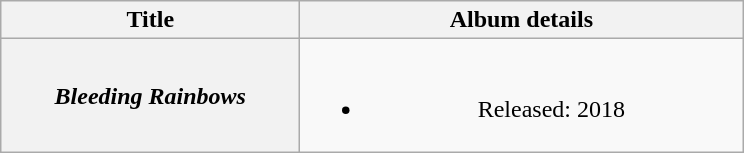<table class="wikitable plainrowheaders" style="text-align: center;">
<tr>
<th scope="col" style="width: 12em;">Title</th>
<th scope="col" style="width: 18em;">Album details</th>
</tr>
<tr>
<th scope="row"><em>Bleeding Rainbows</em></th>
<td><br><ul><li>Released: 2018</li></ul></td>
</tr>
</table>
